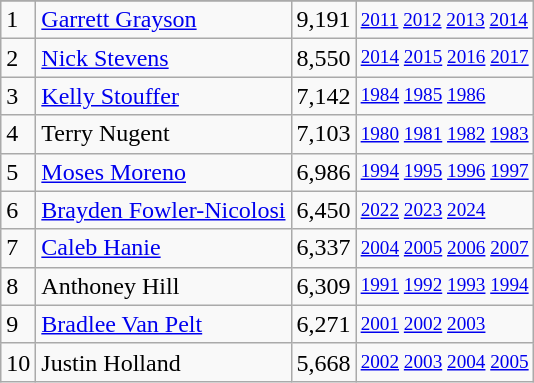<table class="wikitable">
<tr>
</tr>
<tr>
<td>1</td>
<td><a href='#'>Garrett Grayson</a></td>
<td>9,191</td>
<td style="font-size:80%;"><a href='#'>2011</a> <a href='#'>2012</a> <a href='#'>2013</a> <a href='#'>2014</a></td>
</tr>
<tr>
<td>2</td>
<td><a href='#'>Nick Stevens</a></td>
<td>8,550</td>
<td style="font-size:80%;"><a href='#'>2014</a> <a href='#'>2015</a> <a href='#'>2016</a> <a href='#'>2017</a></td>
</tr>
<tr>
<td>3</td>
<td><a href='#'>Kelly Stouffer</a></td>
<td>7,142</td>
<td style="font-size:80%;"><a href='#'>1984</a> <a href='#'>1985</a> <a href='#'>1986</a></td>
</tr>
<tr>
<td>4</td>
<td>Terry Nugent</td>
<td>7,103</td>
<td style="font-size:80%;"><a href='#'>1980</a> <a href='#'>1981</a> <a href='#'>1982</a> <a href='#'>1983</a></td>
</tr>
<tr>
<td>5</td>
<td><a href='#'>Moses Moreno</a></td>
<td>6,986</td>
<td style="font-size:80%;"><a href='#'>1994</a> <a href='#'>1995</a> <a href='#'>1996</a> <a href='#'>1997</a></td>
</tr>
<tr>
<td>6</td>
<td><a href='#'>Brayden Fowler-Nicolosi</a></td>
<td>6,450</td>
<td style="font-size:80%;"><a href='#'>2022</a> <a href='#'>2023</a> <a href='#'>2024</a></td>
</tr>
<tr>
<td>7</td>
<td><a href='#'>Caleb Hanie</a></td>
<td>6,337</td>
<td style="font-size:80%;"><a href='#'>2004</a> <a href='#'>2005</a> <a href='#'>2006</a> <a href='#'>2007</a></td>
</tr>
<tr>
<td>8</td>
<td>Anthoney Hill</td>
<td>6,309</td>
<td style="font-size:80%;"><a href='#'>1991</a> <a href='#'>1992</a> <a href='#'>1993</a> <a href='#'>1994</a></td>
</tr>
<tr>
<td>9</td>
<td><a href='#'>Bradlee Van Pelt</a></td>
<td>6,271</td>
<td style="font-size:80%;"><a href='#'>2001</a> <a href='#'>2002</a> <a href='#'>2003</a></td>
</tr>
<tr>
<td>10</td>
<td>Justin Holland</td>
<td>5,668</td>
<td style="font-size:80%;"><a href='#'>2002</a> <a href='#'>2003</a> <a href='#'>2004</a> <a href='#'>2005</a></td>
</tr>
</table>
